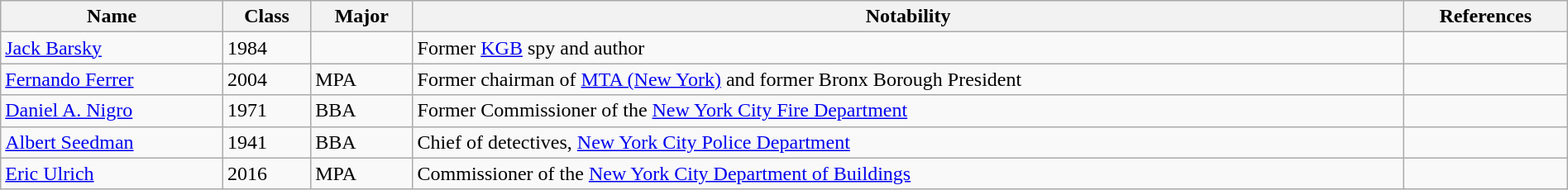<table class="wikitable sortable" style="width:100%;">
<tr>
<th>Name</th>
<th>Class</th>
<th>Major</th>
<th>Notability</th>
<th>References</th>
</tr>
<tr>
<td><a href='#'>Jack Barsky</a></td>
<td>1984</td>
<td></td>
<td>Former <a href='#'>KGB</a> spy and author</td>
<td></td>
</tr>
<tr>
<td><a href='#'>Fernando Ferrer</a></td>
<td>2004</td>
<td>MPA</td>
<td>Former chairman of <a href='#'>MTA (New York)</a> and former Bronx Borough President</td>
<td></td>
</tr>
<tr>
<td><a href='#'>Daniel A. Nigro</a></td>
<td>1971</td>
<td>BBA</td>
<td>Former Commissioner of the <a href='#'>New York City Fire Department</a></td>
<td></td>
</tr>
<tr>
<td><a href='#'>Albert Seedman</a></td>
<td>1941</td>
<td>BBA</td>
<td>Chief of detectives, <a href='#'>New York City Police Department</a></td>
<td></td>
</tr>
<tr>
<td><a href='#'>Eric Ulrich</a></td>
<td>2016</td>
<td>MPA</td>
<td>Commissioner of the <a href='#'>New York City Department of Buildings</a></td>
<td></td>
</tr>
</table>
